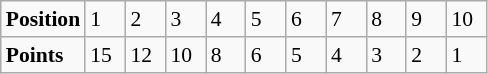<table class="wikitable" style="font-size: 90%;">
<tr>
<td><strong>Position</strong></td>
<td width=20>1</td>
<td width=20>2</td>
<td width=20>3</td>
<td width=20>4</td>
<td width=20>5</td>
<td width=20>6</td>
<td width=20>7</td>
<td width=20>8</td>
<td width=20>9</td>
<td width=20>10</td>
</tr>
<tr>
<td><strong>Points</strong></td>
<td>15</td>
<td>12</td>
<td>10</td>
<td>8</td>
<td>6</td>
<td>5</td>
<td>4</td>
<td>3</td>
<td>2</td>
<td>1</td>
</tr>
</table>
